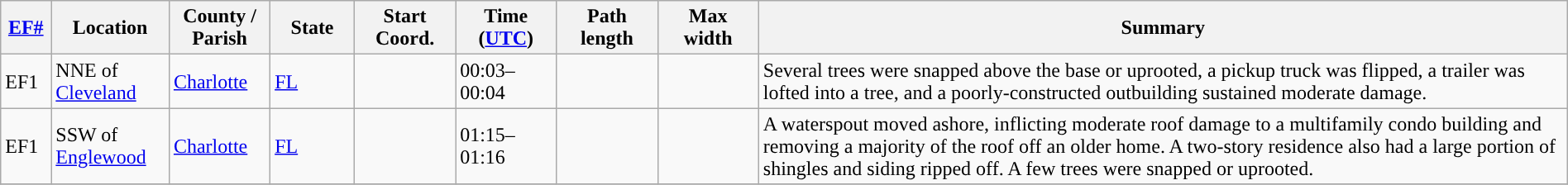<table class="wikitable sortable" style="width:100%;">
<tr>
<th scope="col" style="width:3%; text-align:center;"><a href='#'>EF#</a></th>
<th scope="col" style="width:7%; text-align:center;" class="unsortable">Location</th>
<th scope="col" style="width:6%; text-align:center;" class="unsortable">County / Parish</th>
<th scope="col" style="width:5%; text-align:center;">State</th>
<th scope="col" style="width:6%; text-align:center;">Start Coord.</th>
<th scope="col" style="width:6%; text-align:center;">Time (<a href='#'>UTC</a>)</th>
<th scope="col" style="width:6%; text-align:center;">Path length</th>
<th scope="col" style="width:6%; text-align:center;">Max width</th>
<th scope="col" class="unsortable" style="width:48%; text-align:center;">Summary</th>
</tr>
<tr>
<td>EF1</td>
<td>NNE of <a href='#'>Cleveland</a></td>
<td><a href='#'>Charlotte</a></td>
<td><a href='#'>FL</a></td>
<td></td>
<td>00:03–00:04</td>
<td></td>
<td></td>
<td>Several trees were snapped above the base or uprooted, a pickup truck was flipped, a trailer was lofted into a tree, and a poorly-constructed outbuilding sustained moderate damage.</td>
</tr>
<tr>
<td>EF1</td>
<td>SSW of <a href='#'>Englewood</a></td>
<td><a href='#'>Charlotte</a></td>
<td><a href='#'>FL</a></td>
<td></td>
<td>01:15–01:16</td>
<td></td>
<td></td>
<td>A waterspout moved ashore, inflicting moderate roof damage to a multifamily condo building and removing a majority of the roof off an older home. A two-story residence also had a large portion of shingles and siding ripped off. A few trees were snapped or uprooted.</td>
</tr>
<tr>
</tr>
</table>
